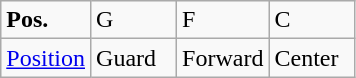<table class="wikitable">
<tr>
<td width="50"><strong>Pos.</strong></td>
<td width="50">G</td>
<td width="50">F</td>
<td width="50">C</td>
</tr>
<tr>
<td><a href='#'>Position</a></td>
<td>Guard</td>
<td>Forward</td>
<td>Center</td>
</tr>
</table>
